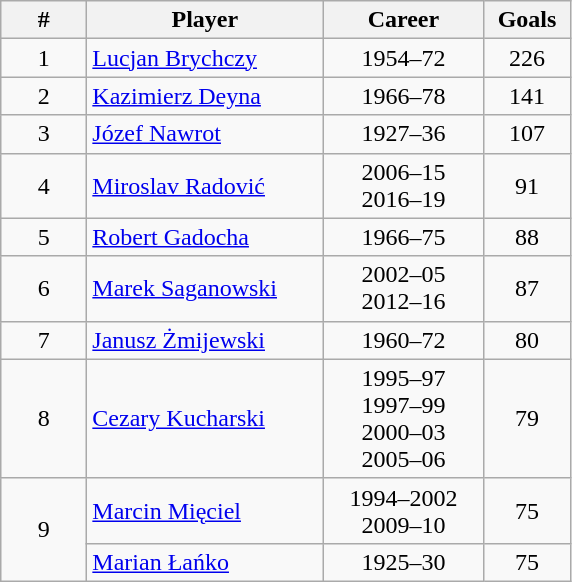<table class="wikitable" style="text-align: center;">
<tr>
<th width=50px>#</th>
<th width=150px>Player</th>
<th width=100px>Career</th>
<th width=50px>Goals</th>
</tr>
<tr>
<td>1</td>
<td style="text-align:left;"><a href='#'>Lucjan Brychczy</a></td>
<td>1954–72</td>
<td>226</td>
</tr>
<tr>
<td>2</td>
<td style="text-align:left;"><a href='#'>Kazimierz Deyna</a></td>
<td>1966–78</td>
<td>141</td>
</tr>
<tr>
<td>3</td>
<td style="text-align:left;"><a href='#'>Józef Nawrot</a></td>
<td>1927–36</td>
<td>107</td>
</tr>
<tr>
<td>4</td>
<td style="text-align:left;"> <a href='#'>Miroslav Radović</a></td>
<td>2006–15 <br> 2016–19</td>
<td>91</td>
</tr>
<tr>
<td>5</td>
<td style="text-align:left;"><a href='#'>Robert Gadocha</a></td>
<td>1966–75</td>
<td>88</td>
</tr>
<tr>
<td>6</td>
<td style="text-align:left;"><a href='#'>Marek Saganowski</a></td>
<td>2002–05 <br> 2012–16</td>
<td>87</td>
</tr>
<tr>
<td>7</td>
<td style="text-align:left;"><a href='#'>Janusz Żmijewski</a></td>
<td>1960–72</td>
<td>80</td>
</tr>
<tr>
<td>8</td>
<td style="text-align:left;"><a href='#'>Cezary Kucharski</a></td>
<td>1995–97 <br> 1997–99 <br> 2000–03 <br> 2005–06</td>
<td>79</td>
</tr>
<tr>
<td rowspan="2">9</td>
<td style="text-align:left;"><a href='#'>Marcin Mięciel</a></td>
<td>1994–2002 <br> 2009–10</td>
<td>75</td>
</tr>
<tr>
<td style="text-align:left;"><a href='#'>Marian Łańko</a></td>
<td>1925–30</td>
<td>75</td>
</tr>
</table>
